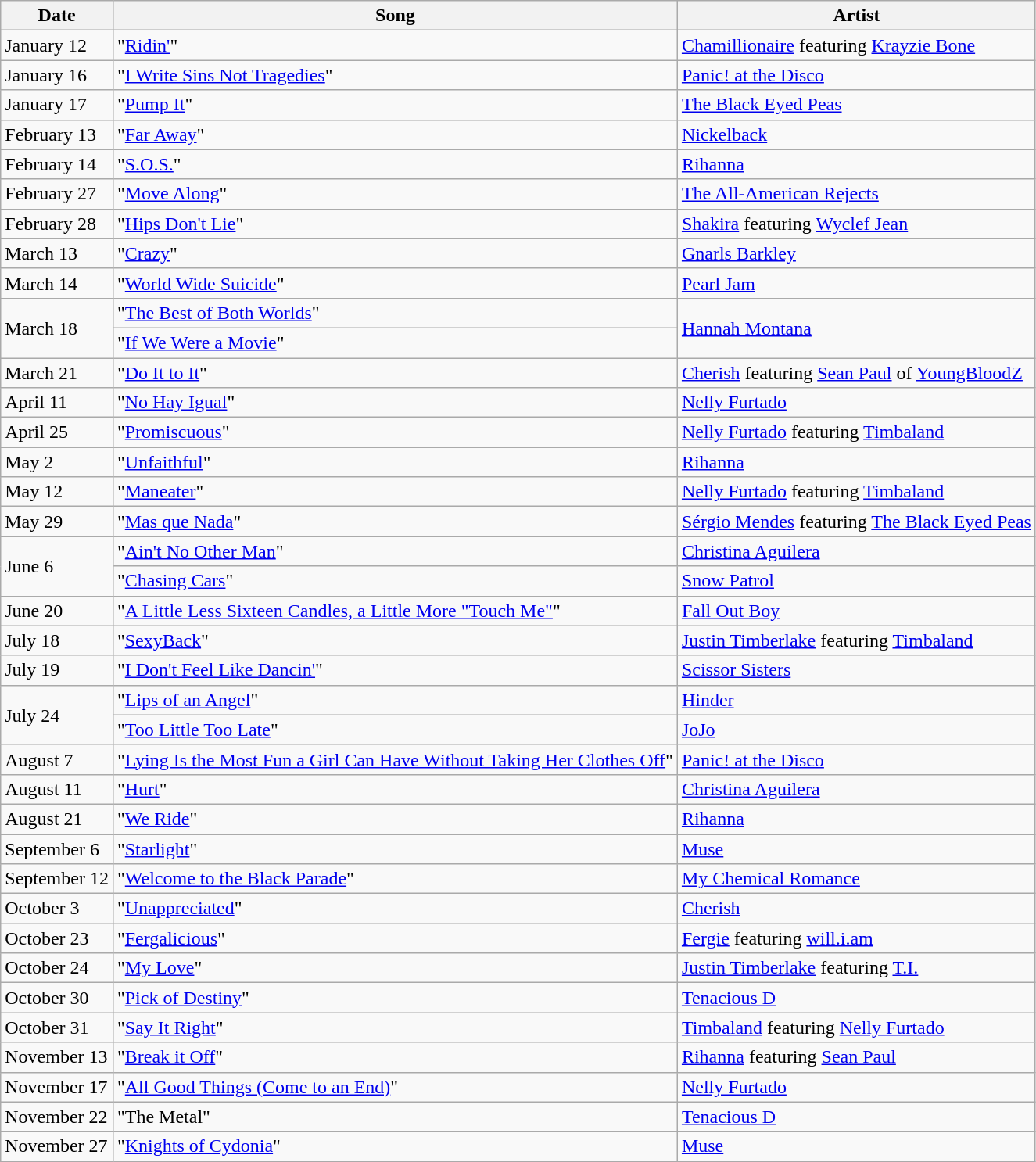<table class="wikitable" style="text-align: left;">
<tr>
<th>Date</th>
<th>Song</th>
<th>Artist</th>
</tr>
<tr>
<td>January 12</td>
<td>"<a href='#'>Ridin'</a>"</td>
<td><a href='#'>Chamillionaire</a> featuring <a href='#'>Krayzie Bone</a></td>
</tr>
<tr>
<td>January 16</td>
<td>"<a href='#'>I Write Sins Not Tragedies</a>"</td>
<td><a href='#'>Panic! at the Disco</a></td>
</tr>
<tr>
<td>January 17</td>
<td>"<a href='#'>Pump It</a>"</td>
<td><a href='#'>The Black Eyed Peas</a></td>
</tr>
<tr>
<td>February 13</td>
<td>"<a href='#'>Far Away</a>"</td>
<td><a href='#'>Nickelback</a></td>
</tr>
<tr>
<td>February 14</td>
<td>"<a href='#'>S.O.S.</a>"</td>
<td><a href='#'>Rihanna</a></td>
</tr>
<tr>
<td>February 27</td>
<td>"<a href='#'>Move Along</a>"</td>
<td><a href='#'>The All-American Rejects</a></td>
</tr>
<tr>
<td>February 28</td>
<td>"<a href='#'>Hips Don't Lie</a>"</td>
<td><a href='#'>Shakira</a> featuring <a href='#'>Wyclef Jean</a></td>
</tr>
<tr>
<td>March 13</td>
<td>"<a href='#'>Crazy</a>"</td>
<td><a href='#'>Gnarls Barkley</a></td>
</tr>
<tr>
<td>March 14</td>
<td>"<a href='#'>World Wide Suicide</a>"</td>
<td><a href='#'>Pearl Jam</a></td>
</tr>
<tr>
<td rowspan="2">March 18</td>
<td>"<a href='#'>The Best of Both Worlds</a>"</td>
<td rowspan="2"><a href='#'>Hannah Montana</a></td>
</tr>
<tr>
<td>"<a href='#'>If We Were a Movie</a>"</td>
</tr>
<tr>
<td>March 21</td>
<td>"<a href='#'>Do It to It</a>"</td>
<td><a href='#'>Cherish</a> featuring <a href='#'>Sean Paul</a> of <a href='#'>YoungBloodZ</a></td>
</tr>
<tr>
<td>April 11</td>
<td>"<a href='#'>No Hay Igual</a>"</td>
<td><a href='#'>Nelly Furtado</a></td>
</tr>
<tr>
<td>April 25</td>
<td>"<a href='#'>Promiscuous</a>"</td>
<td><a href='#'>Nelly Furtado</a> featuring <a href='#'>Timbaland</a></td>
</tr>
<tr>
<td>May 2</td>
<td>"<a href='#'>Unfaithful</a>"</td>
<td><a href='#'>Rihanna</a></td>
</tr>
<tr>
<td>May 12</td>
<td>"<a href='#'>Maneater</a>"</td>
<td><a href='#'>Nelly Furtado</a> featuring <a href='#'>Timbaland</a></td>
</tr>
<tr>
<td>May 29</td>
<td>"<a href='#'>Mas que Nada</a>"</td>
<td><a href='#'>Sérgio Mendes</a> featuring <a href='#'>The Black Eyed Peas</a></td>
</tr>
<tr>
<td rowspan="2">June 6</td>
<td>"<a href='#'>Ain't No Other Man</a>"</td>
<td><a href='#'>Christina Aguilera</a></td>
</tr>
<tr>
<td>"<a href='#'>Chasing Cars</a>"</td>
<td><a href='#'>Snow Patrol</a></td>
</tr>
<tr>
<td>June 20</td>
<td>"<a href='#'>A Little Less Sixteen Candles, a Little More "Touch Me"</a>"</td>
<td><a href='#'>Fall Out Boy</a></td>
</tr>
<tr>
<td>July 18</td>
<td>"<a href='#'>SexyBack</a>"</td>
<td><a href='#'>Justin Timberlake</a> featuring <a href='#'>Timbaland</a></td>
</tr>
<tr>
<td>July 19</td>
<td>"<a href='#'>I Don't Feel Like Dancin'</a>"</td>
<td><a href='#'>Scissor Sisters</a></td>
</tr>
<tr>
<td rowspan="2">July 24</td>
<td>"<a href='#'>Lips of an Angel</a>"</td>
<td><a href='#'>Hinder</a></td>
</tr>
<tr>
<td>"<a href='#'>Too Little Too Late</a>"</td>
<td><a href='#'>JoJo</a></td>
</tr>
<tr>
<td>August 7</td>
<td>"<a href='#'>Lying Is the Most Fun a Girl Can Have Without Taking Her Clothes Off</a>"</td>
<td><a href='#'>Panic! at the Disco</a></td>
</tr>
<tr>
<td>August 11</td>
<td>"<a href='#'>Hurt</a>"</td>
<td><a href='#'>Christina Aguilera</a></td>
</tr>
<tr>
<td>August 21</td>
<td>"<a href='#'>We Ride</a>"</td>
<td><a href='#'>Rihanna</a></td>
</tr>
<tr>
<td>September 6</td>
<td>"<a href='#'>Starlight</a>"</td>
<td><a href='#'>Muse</a></td>
</tr>
<tr>
<td>September 12</td>
<td>"<a href='#'>Welcome to the Black Parade</a>"</td>
<td><a href='#'>My Chemical Romance</a></td>
</tr>
<tr>
<td>October 3</td>
<td>"<a href='#'>Unappreciated</a>"</td>
<td><a href='#'>Cherish</a></td>
</tr>
<tr>
<td>October 23</td>
<td>"<a href='#'>Fergalicious</a>"</td>
<td><a href='#'>Fergie</a> featuring <a href='#'>will.i.am</a></td>
</tr>
<tr>
<td>October 24</td>
<td>"<a href='#'>My Love</a>"</td>
<td><a href='#'>Justin Timberlake</a> featuring <a href='#'>T.I.</a></td>
</tr>
<tr>
<td>October 30</td>
<td>"<a href='#'>Pick of Destiny</a>"</td>
<td><a href='#'>Tenacious D</a></td>
</tr>
<tr>
<td>October 31</td>
<td>"<a href='#'>Say It Right</a>"</td>
<td><a href='#'>Timbaland</a> featuring <a href='#'>Nelly Furtado</a></td>
</tr>
<tr>
<td>November 13</td>
<td>"<a href='#'>Break it Off</a>"</td>
<td><a href='#'>Rihanna</a> featuring <a href='#'>Sean Paul</a></td>
</tr>
<tr>
<td>November 17</td>
<td>"<a href='#'>All Good Things (Come to an End)</a>"</td>
<td><a href='#'>Nelly Furtado</a></td>
</tr>
<tr>
<td>November 22</td>
<td>"The Metal"</td>
<td><a href='#'>Tenacious D</a></td>
</tr>
<tr>
<td>November 27</td>
<td>"<a href='#'>Knights of Cydonia</a>"</td>
<td><a href='#'>Muse</a></td>
</tr>
</table>
